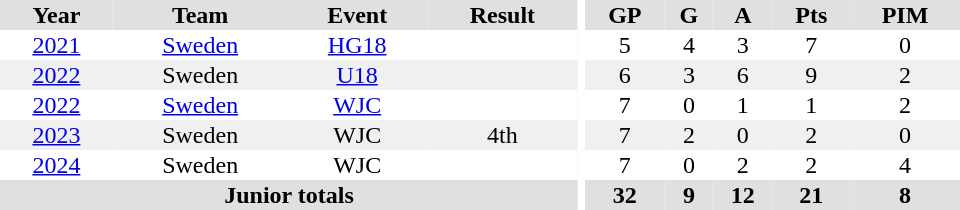<table border="0" cellpadding="1" cellspacing="0" ID="Table3" style="text-align:center; width:40em">
<tr bgcolor="#e0e0e0">
<th>Year</th>
<th>Team</th>
<th>Event</th>
<th>Result</th>
<th rowspan="99" bgcolor="#ffffff"></th>
<th>GP</th>
<th>G</th>
<th>A</th>
<th>Pts</th>
<th>PIM</th>
</tr>
<tr>
<td><a href='#'>2021</a></td>
<td><a href='#'>Sweden</a></td>
<td><a href='#'>HG18</a></td>
<td></td>
<td>5</td>
<td>4</td>
<td>3</td>
<td>7</td>
<td>0</td>
</tr>
<tr bgcolor="#f0f0f0">
<td><a href='#'>2022</a></td>
<td>Sweden</td>
<td><a href='#'>U18</a></td>
<td></td>
<td>6</td>
<td>3</td>
<td>6</td>
<td>9</td>
<td>2</td>
</tr>
<tr>
<td><a href='#'>2022</a></td>
<td><a href='#'>Sweden</a></td>
<td><a href='#'>WJC</a></td>
<td></td>
<td>7</td>
<td>0</td>
<td>1</td>
<td>1</td>
<td>2</td>
</tr>
<tr bgcolor="#f0f0f0">
<td><a href='#'>2023</a></td>
<td>Sweden</td>
<td>WJC</td>
<td>4th</td>
<td>7</td>
<td>2</td>
<td>0</td>
<td>2</td>
<td>0</td>
</tr>
<tr>
<td><a href='#'>2024</a></td>
<td>Sweden</td>
<td>WJC</td>
<td></td>
<td>7</td>
<td>0</td>
<td>2</td>
<td>2</td>
<td>4</td>
</tr>
<tr bgcolor="#e0e0e0">
<th colspan="4">Junior totals</th>
<th>32</th>
<th>9</th>
<th>12</th>
<th>21</th>
<th>8</th>
</tr>
</table>
